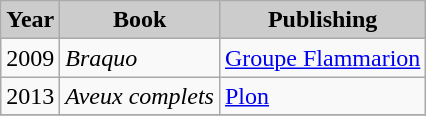<table class="wikitable">
<tr>
<th style="background: #CCCCCC;">Year</th>
<th style="background: #CCCCCC;">Book</th>
<th style="background: #CCCCCC;">Publishing</th>
</tr>
<tr>
<td>2009</td>
<td><em>Braquo</em></td>
<td><a href='#'>Groupe Flammarion</a></td>
</tr>
<tr>
<td>2013</td>
<td><em>Aveux complets</em></td>
<td><a href='#'>Plon</a></td>
</tr>
<tr>
</tr>
</table>
